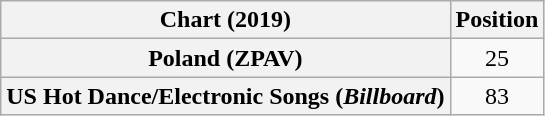<table class="wikitable sortable plainrowheaders" style="text-align:center">
<tr>
<th scope="col">Chart (2019)</th>
<th scope="col">Position</th>
</tr>
<tr>
<th scope="row">Poland (ZPAV)</th>
<td>25</td>
</tr>
<tr>
<th scope="row">US Hot Dance/Electronic Songs (<em>Billboard</em>)</th>
<td>83</td>
</tr>
</table>
